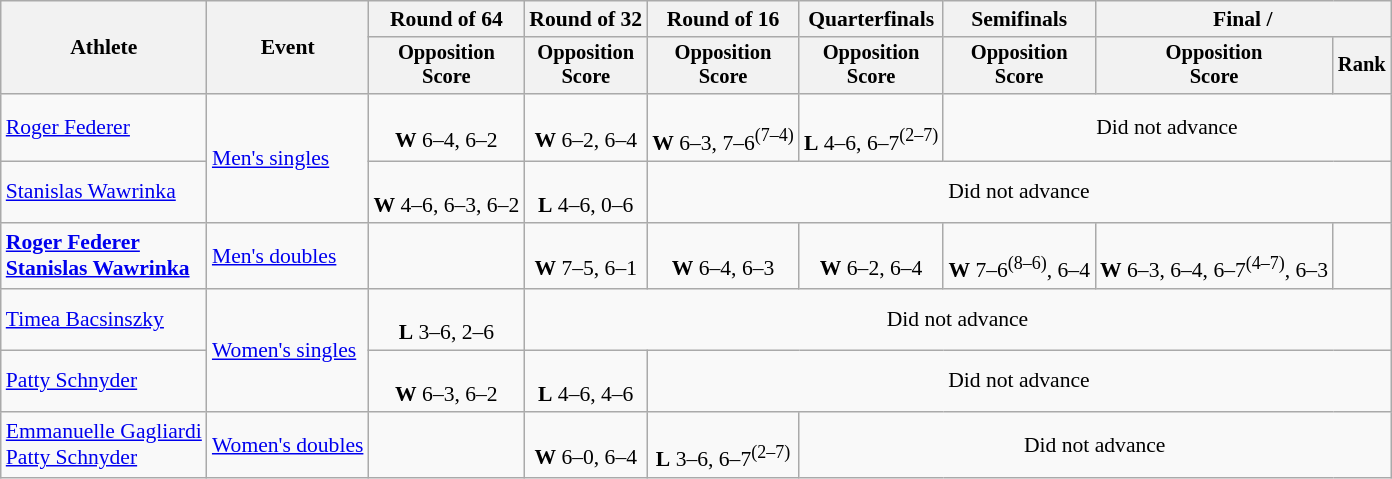<table class=wikitable style="font-size:90%">
<tr>
<th rowspan="2">Athlete</th>
<th rowspan="2">Event</th>
<th>Round of 64</th>
<th>Round of 32</th>
<th>Round of 16</th>
<th>Quarterfinals</th>
<th>Semifinals</th>
<th colspan=2>Final / </th>
</tr>
<tr style="font-size:95%">
<th>Opposition<br>Score</th>
<th>Opposition<br>Score</th>
<th>Opposition<br>Score</th>
<th>Opposition<br>Score</th>
<th>Opposition<br>Score</th>
<th>Opposition<br>Score</th>
<th>Rank</th>
</tr>
<tr align=center>
<td align=left><a href='#'>Roger Federer</a></td>
<td align=left rowspan=2><a href='#'>Men's singles</a></td>
<td><br><strong>W</strong> 6–4, 6–2</td>
<td><br><strong>W</strong> 6–2, 6–4</td>
<td><br><strong>W</strong> 6–3, 7–6<sup>(7–4)</sup></td>
<td><br><strong>L</strong> 4–6, 6–7<sup>(2–7)</sup></td>
<td colspan=3>Did not advance</td>
</tr>
<tr align=center>
<td align=left><a href='#'>Stanislas Wawrinka</a></td>
<td><br><strong>W</strong> 4–6, 6–3, 6–2</td>
<td><br><strong>L</strong> 4–6, 0–6</td>
<td colspan=5>Did not advance</td>
</tr>
<tr align=center>
<td align=left><strong><a href='#'>Roger Federer</a> <br><a href='#'>Stanislas Wawrinka</a></strong></td>
<td align=left><a href='#'>Men's doubles</a></td>
<td></td>
<td><br><strong>W</strong> 7–5, 6–1</td>
<td><br><strong>W</strong> 6–4, 6–3</td>
<td><br><strong>W</strong> 6–2, 6–4</td>
<td><br><strong>W</strong> 7–6<sup>(8–6)</sup>, 6–4</td>
<td><br><strong>W</strong> 6–3, 6–4, 6–7<sup>(4–7)</sup>, 6–3</td>
<td></td>
</tr>
<tr align=center>
<td align=left><a href='#'>Timea Bacsinszky</a></td>
<td align=left rowspan=2><a href='#'>Women's singles</a></td>
<td><br><strong>L</strong> 3–6, 2–6</td>
<td colspan=6>Did not advance</td>
</tr>
<tr align=center>
<td align=left><a href='#'>Patty Schnyder</a></td>
<td><br><strong>W</strong> 6–3, 6–2</td>
<td><br><strong>L</strong> 4–6, 4–6</td>
<td colspan=5>Did not advance</td>
</tr>
<tr align=center>
<td align=left><a href='#'>Emmanuelle Gagliardi</a><br><a href='#'>Patty Schnyder</a></td>
<td align=left><a href='#'>Women's doubles</a></td>
<td></td>
<td><br><strong>W</strong> 6–0, 6–4</td>
<td><br><strong>L</strong> 3–6, 6–7<sup>(2–7)</sup></td>
<td colspan=4>Did not advance</td>
</tr>
</table>
